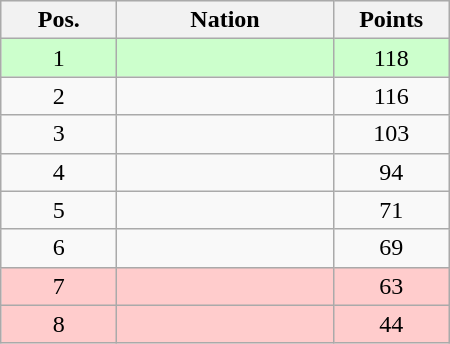<table class="wikitable gauche" cellspacing="1" style="width:300px;">
<tr style="background:#efefef; text-align:center;">
<th style="width:70px;">Pos.</th>
<th>Nation</th>
<th style="width:70px;">Points</th>
</tr>
<tr style="vertical-align:top; text-align:center; background:#ccffcc;">
<td>1</td>
<td style="text-align:left;"></td>
<td>118</td>
</tr>
<tr style="vertical-align:top; text-align:center;">
<td>2</td>
<td style="text-align:left;"></td>
<td>116</td>
</tr>
<tr style="vertical-align:top; text-align:center;">
<td>3</td>
<td style="text-align:left;"></td>
<td>103</td>
</tr>
<tr style="vertical-align:top; text-align:center;">
<td>4</td>
<td style="text-align:left;"></td>
<td>94</td>
</tr>
<tr style="vertical-align:top; text-align:center;">
<td>5</td>
<td style="text-align:left;"></td>
<td>71</td>
</tr>
<tr style="vertical-align:top; text-align:center;">
<td>6</td>
<td style="text-align:left;"></td>
<td>69</td>
</tr>
<tr style="vertical-align:top; text-align:center; background:#ffcccc;">
<td>7</td>
<td style="text-align:left;"></td>
<td>63</td>
</tr>
<tr style="vertical-align:top; text-align:center; background:#ffcccc;">
<td>8</td>
<td style="text-align:left;"></td>
<td>44</td>
</tr>
</table>
